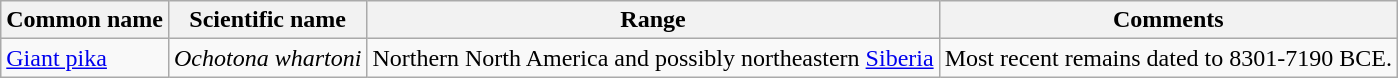<table class="wikitable">
<tr>
<th>Common name</th>
<th>Scientific name</th>
<th>Range</th>
<th class="unsortable">Comments</th>
</tr>
<tr>
<td><a href='#'>Giant pika</a></td>
<td><em>Ochotona whartoni</em></td>
<td>Northern North America and possibly northeastern <a href='#'>Siberia</a></td>
<td>Most recent remains dated to 8301-7190 BCE.</td>
</tr>
</table>
